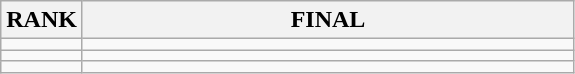<table class="wikitable">
<tr>
<th>RANK</th>
<th style="width: 20em">FINAL</th>
</tr>
<tr>
<td align="center"></td>
<td></td>
</tr>
<tr>
<td align="center"></td>
<td></td>
</tr>
<tr>
<td align="center"></td>
<td></td>
</tr>
</table>
